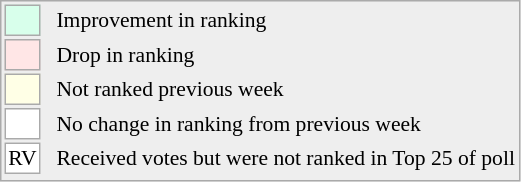<table align=top style="font-size:90%; border:1px solid #AAAAAA; white-space:nowrap; background:#EEEEEE;">
<tr>
<td style="background:#D8FFEB; width:20px; border:1px solid #AAAAAA;"> </td>
<td rowspan=5> </td>
<td>Improvement in ranking</td>
</tr>
<tr>
<td style="background:#FFE6E6; width:20px; border:1px solid #AAAAAA;"> </td>
<td>Drop in ranking</td>
</tr>
<tr>
<td style="background:#FFFFE6; width:20px; border:1px solid #AAAAAA;"> </td>
<td>Not ranked previous week</td>
</tr>
<tr>
<td style="background:#FFF; width:20px; border:1px solid #AAAAAA;"> </td>
<td>No change in ranking from previous week</td>
</tr>
<tr>
<td align=center style="width:20px; border:1px solid #AAAAAA; background:white;">RV</td>
<td>Received votes but were not ranked in Top 25 of poll</td>
</tr>
<tr>
</tr>
</table>
